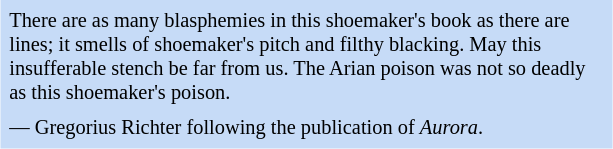<table class="toccolours" style="float: right; margin-left: 1em; margin-right: 2em; font-size: 85%; background:#c6dbf7; color:black; width:30em; max-width: 40%;" cellspacing="5">
<tr>
<td style="text-align: left;">There are as many blasphemies in this shoemaker's book as there are lines; it smells of shoemaker's pitch and filthy blacking. May this insufferable stench be far from us. The Arian poison was not so deadly as this shoemaker's poison.</td>
</tr>
<tr>
<td style="text-align: left;">— Gregorius Richter following the publication of <em>Aurora</em>.</td>
</tr>
</table>
